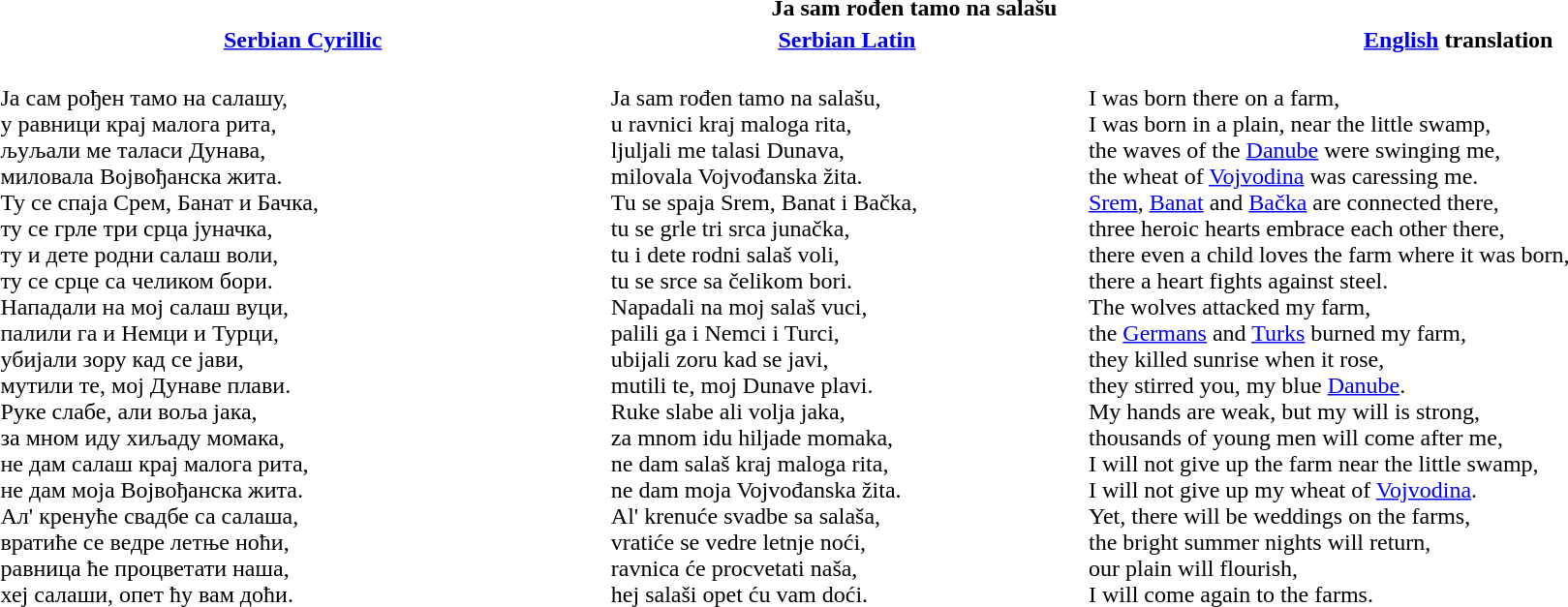<table valign="top" width="100%">
<tr>
<th colspan="3"><span>Ja sam rođen tamo na salašu</span></th>
</tr>
<tr>
<th><a href='#'>Serbian Cyrillic</a></th>
<th><a href='#'>Serbian Latin</a></th>
<th><a href='#'>English</a> translation</th>
</tr>
<tr>
<td width="33.3%"><br>Ја сам рођен тамо на салашу,<br>
у равници крај малога рита,<br>
љуљали ме таласи Дунава,<br>
миловала Војвођанска жита.<br>Ту се спаја Срем, Банат и Бачка,<br>
ту се грле три срца јуначка,<br>
ту и дете родни салаш воли,<br>
ту се срце са челиком бори.<br>Нападали на мој салаш вуци,<br>
палили га и Немци и Турци,<br>
убијали зору кад се јави,<br>
мутили те, мој Дунаве плави.<br>Руке слабе, али воља јака,<br>
за мном иду хиљаду момака,<br>
не дам салаш крај малога рита,<br>
не дам моја Војвођанска жита.<br>Ал' кренуће свадбе са салаша,<br>
вратиће се ведре летње ноћи,<br>
равница ће процветати наша,<br>
хеј салаши, опет ћу вам доћи.</td>
<td><br>Ja sam rođen tamo na salašu,<br>
u ravnici kraj maloga rita,<br>
ljuljali me talasi Dunava,<br>
milovala Vojvođanska žita.<br>Tu se spaja Srem, Banat i Bačka,<br>
tu se grle tri srca junačka,<br>
tu i dete rodni salaš voli,<br>
tu se srce sa čelikom bori.<br>Napadali na moj salaš vuci,<br>
palili ga i Nemci i Turci,<br>
ubijali zoru kad se javi,<br>
mutili te, moj Dunave plavi.<br>Ruke slabe ali volja jaka,<br>
za mnom idu hiljade momaka,<br>
ne dam salaš kraj maloga rita,<br>
ne dam moja Vojvođanska žita.<br>Al' krenuće svadbe sa salaša,<br>
vratiće se vedre letnje noći,<br>
ravnica će procvetati naša,<br>
hej salaši opet ću vam doći.</td>
<td><br>I was born there on a farm,<br>
I was born in a plain, near the little swamp,<br>
the waves of the <a href='#'>Danube</a> were swinging me,<br>
the wheat of <a href='#'>Vojvodina</a> was caressing me.<br><a href='#'>Srem</a>, <a href='#'>Banat</a> and <a href='#'>Bačka</a> are connected there,<br>
three heroic hearts embrace each other there,<br>
there even a child loves the farm where it was born,<br>
there a heart fights against steel.<br>The wolves attacked my farm,<br>
the <a href='#'>Germans</a> and <a href='#'>Turks</a> burned my farm,<br>
they killed sunrise when it rose,<br>
they stirred you, my blue <a href='#'>Danube</a>.<br>My hands are weak, but my will is strong,<br>
thousands of young men will come after me,<br>
I will not give up the farm near the little swamp,<br>
I will not give up my wheat of <a href='#'>Vojvodina</a>.<br>Yet, there will be weddings on the farms,<br>
the bright summer nights will return,<br>
our plain will flourish,<br>
I will come again to the farms.</td>
</tr>
</table>
